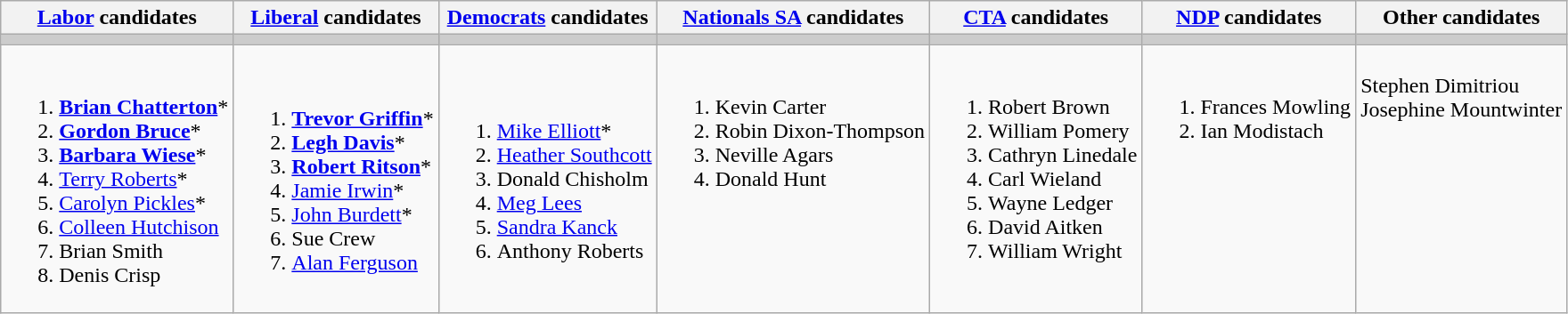<table class="wikitable">
<tr>
<th><a href='#'>Labor</a> candidates</th>
<th><a href='#'>Liberal</a> candidates</th>
<th><a href='#'>Democrats</a> candidates</th>
<th><a href='#'>Nationals SA</a> candidates</th>
<th><a href='#'>CTA</a> candidates</th>
<th><a href='#'>NDP</a> candidates</th>
<th>Other candidates</th>
</tr>
<tr bgcolor="#cccccc">
<td></td>
<td></td>
<td></td>
<td></td>
<td></td>
<td></td>
<td></td>
</tr>
<tr>
<td><br><ol><li><strong><a href='#'>Brian Chatterton</a></strong>*</li><li><strong><a href='#'>Gordon Bruce</a></strong>*</li><li><strong><a href='#'>Barbara Wiese</a></strong>*</li><li><a href='#'>Terry Roberts</a>*</li><li><a href='#'>Carolyn Pickles</a>*</li><li><a href='#'>Colleen Hutchison</a></li><li>Brian Smith</li><li>Denis Crisp</li></ol></td>
<td><br><ol><li><strong><a href='#'>Trevor Griffin</a></strong>*</li><li><strong><a href='#'>Legh Davis</a></strong>*</li><li><strong><a href='#'>Robert Ritson</a></strong>*</li><li><a href='#'>Jamie Irwin</a>*</li><li><a href='#'>John Burdett</a>*</li><li>Sue Crew</li><li><a href='#'>Alan Ferguson</a></li></ol></td>
<td><br><ol><li><a href='#'>Mike Elliott</a>*</li><li><a href='#'>Heather Southcott</a></li><li>Donald Chisholm</li><li><a href='#'>Meg Lees</a></li><li><a href='#'>Sandra Kanck</a></li><li>Anthony Roberts</li></ol></td>
<td valign=top><br><ol><li>Kevin Carter</li><li>Robin Dixon-Thompson</li><li>Neville Agars</li><li>Donald Hunt</li></ol></td>
<td valign=top><br><ol><li>Robert Brown</li><li>William Pomery</li><li>Cathryn Linedale</li><li>Carl Wieland</li><li>Wayne Ledger</li><li>David Aitken</li><li>William Wright</li></ol></td>
<td valign=top><br><ol><li>Frances Mowling</li><li>Ian Modistach</li></ol></td>
<td valign=top><br>Stephen Dimitriou <br>
Josephine Mountwinter</td>
</tr>
</table>
